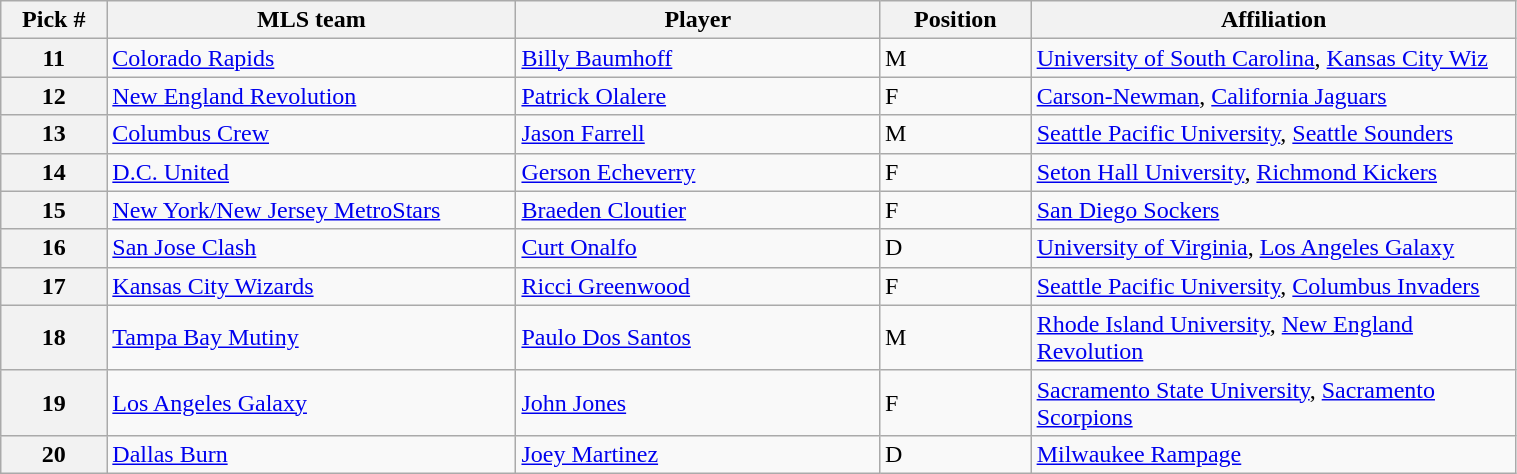<table class="wikitable sortable" style="width:80%">
<tr>
<th width=7%>Pick #</th>
<th width=27%>MLS team</th>
<th width=24%>Player</th>
<th width=10%>Position</th>
<th width=33%>Affiliation</th>
</tr>
<tr>
<th>11</th>
<td><a href='#'>Colorado Rapids</a></td>
<td><a href='#'>Billy Baumhoff</a></td>
<td>M</td>
<td><a href='#'>University of South Carolina</a>, <a href='#'>Kansas City Wiz</a></td>
</tr>
<tr>
<th>12</th>
<td><a href='#'>New England Revolution</a></td>
<td><a href='#'>Patrick Olalere</a></td>
<td>F</td>
<td><a href='#'>Carson-Newman</a>, <a href='#'>California Jaguars</a></td>
</tr>
<tr>
<th>13</th>
<td><a href='#'>Columbus Crew</a></td>
<td><a href='#'>Jason Farrell</a></td>
<td>M</td>
<td><a href='#'>Seattle Pacific University</a>, <a href='#'>Seattle Sounders</a></td>
</tr>
<tr>
<th>14</th>
<td><a href='#'>D.C. United</a></td>
<td><a href='#'>Gerson Echeverry</a></td>
<td>F</td>
<td><a href='#'>Seton Hall University</a>, <a href='#'>Richmond Kickers</a></td>
</tr>
<tr>
<th>15</th>
<td><a href='#'>New York/New Jersey MetroStars</a></td>
<td><a href='#'>Braeden Cloutier</a></td>
<td>F</td>
<td><a href='#'>San Diego Sockers</a></td>
</tr>
<tr>
<th>16</th>
<td><a href='#'>San Jose Clash</a></td>
<td><a href='#'>Curt Onalfo</a></td>
<td>D</td>
<td><a href='#'>University of Virginia</a>, <a href='#'>Los Angeles Galaxy</a></td>
</tr>
<tr>
<th>17</th>
<td><a href='#'>Kansas City Wizards</a></td>
<td><a href='#'>Ricci Greenwood</a></td>
<td>F</td>
<td><a href='#'>Seattle Pacific University</a>, <a href='#'>Columbus Invaders</a></td>
</tr>
<tr>
<th>18</th>
<td><a href='#'>Tampa Bay Mutiny</a></td>
<td><a href='#'>Paulo Dos Santos</a></td>
<td>M</td>
<td><a href='#'>Rhode Island University</a>, <a href='#'>New England Revolution</a></td>
</tr>
<tr>
<th>19</th>
<td><a href='#'>Los Angeles Galaxy</a></td>
<td><a href='#'>John Jones</a></td>
<td>F</td>
<td><a href='#'>Sacramento State University</a>, <a href='#'>Sacramento Scorpions</a></td>
</tr>
<tr>
<th>20</th>
<td><a href='#'>Dallas Burn</a></td>
<td><a href='#'>Joey Martinez</a></td>
<td>D</td>
<td><a href='#'>Milwaukee Rampage</a></td>
</tr>
</table>
